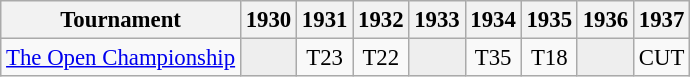<table class="wikitable" style="font-size:95%;text-align:center;">
<tr>
<th>Tournament</th>
<th>1930</th>
<th>1931</th>
<th>1932</th>
<th>1933</th>
<th>1934</th>
<th>1935</th>
<th>1936</th>
<th>1937</th>
</tr>
<tr>
<td align=left><a href='#'>The Open Championship</a></td>
<td style="background:#eeeeee;"></td>
<td>T23</td>
<td>T22</td>
<td style="background:#eeeeee;"></td>
<td>T35</td>
<td>T18</td>
<td style="background:#eeeeee;"></td>
<td>CUT</td>
</tr>
</table>
